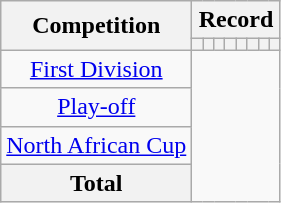<table class="wikitable" style="text-align: center">
<tr>
<th rowspan=2>Competition</th>
<th colspan=8>Record</th>
</tr>
<tr>
<th></th>
<th></th>
<th></th>
<th></th>
<th></th>
<th></th>
<th></th>
<th></th>
</tr>
<tr>
<td><a href='#'>First Division</a><br></td>
</tr>
<tr>
<td><a href='#'>Play-off</a><br></td>
</tr>
<tr>
<td><a href='#'>North African Cup</a><br></td>
</tr>
<tr>
<th>Total<br></th>
</tr>
</table>
